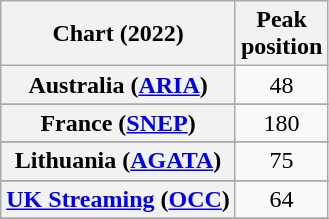<table class="wikitable sortable plainrowheaders" style="text-align:center">
<tr>
<th scope="col">Chart (2022)</th>
<th scope="col">Peak<br>position</th>
</tr>
<tr>
<th scope="row">Australia (<a href='#'>ARIA</a>)</th>
<td>48</td>
</tr>
<tr>
</tr>
<tr>
<th scope="row">France (<a href='#'>SNEP</a>)</th>
<td>180</td>
</tr>
<tr>
</tr>
<tr>
<th scope="row">Lithuania (<a href='#'>AGATA</a>)</th>
<td>75</td>
</tr>
<tr>
</tr>
<tr>
<th scope="row"><a href='#'>UK Streaming</a> (<a href='#'>OCC</a>)</th>
<td>64</td>
</tr>
<tr>
</tr>
<tr>
</tr>
</table>
